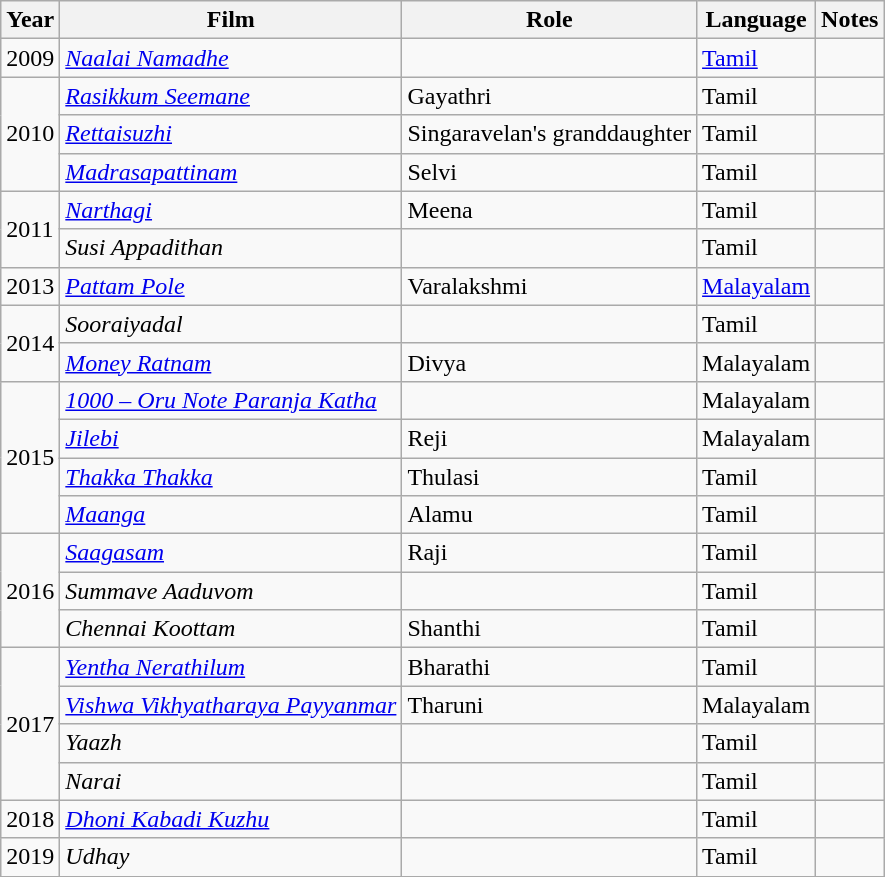<table class="wikitable">
<tr>
<th>Year</th>
<th>Film</th>
<th>Role</th>
<th>Language</th>
<th>Notes</th>
</tr>
<tr>
<td>2009</td>
<td><em><a href='#'>Naalai Namadhe</a></em></td>
<td></td>
<td><a href='#'>Tamil</a></td>
<td></td>
</tr>
<tr>
<td rowspan="3">2010</td>
<td><em><a href='#'>Rasikkum Seemane</a></em></td>
<td>Gayathri</td>
<td>Tamil</td>
<td></td>
</tr>
<tr>
<td><em><a href='#'>Rettaisuzhi</a></em></td>
<td>Singaravelan's granddaughter</td>
<td>Tamil</td>
<td></td>
</tr>
<tr>
<td><em><a href='#'>Madrasapattinam</a></em></td>
<td>Selvi</td>
<td>Tamil</td>
<td></td>
</tr>
<tr>
<td rowspan="2">2011</td>
<td><em><a href='#'>Narthagi</a></em></td>
<td>Meena</td>
<td>Tamil</td>
<td></td>
</tr>
<tr>
<td><em>Susi Appadithan</em></td>
<td></td>
<td>Tamil</td>
<td></td>
</tr>
<tr>
<td>2013</td>
<td><em><a href='#'>Pattam Pole</a></em></td>
<td>Varalakshmi</td>
<td><a href='#'>Malayalam</a></td>
<td></td>
</tr>
<tr>
<td rowspan="2">2014</td>
<td><em>Sooraiyadal</em></td>
<td></td>
<td>Tamil</td>
<td></td>
</tr>
<tr>
<td><em><a href='#'>Money Ratnam</a></em></td>
<td>Divya</td>
<td>Malayalam</td>
<td></td>
</tr>
<tr>
<td rowspan="4">2015</td>
<td><em><a href='#'>1000 – Oru Note Paranja Katha</a></em></td>
<td></td>
<td>Malayalam</td>
<td></td>
</tr>
<tr>
<td><em><a href='#'>Jilebi</a></em></td>
<td>Reji</td>
<td>Malayalam</td>
<td></td>
</tr>
<tr>
<td><em><a href='#'>Thakka Thakka</a></em></td>
<td>Thulasi</td>
<td>Tamil</td>
<td></td>
</tr>
<tr>
<td><em><a href='#'>Maanga</a></em></td>
<td>Alamu</td>
<td>Tamil</td>
<td></td>
</tr>
<tr>
<td rowspan="3">2016</td>
<td><em><a href='#'>Saagasam</a></em></td>
<td>Raji</td>
<td>Tamil</td>
<td></td>
</tr>
<tr>
<td><em>Summave Aaduvom</em></td>
<td></td>
<td>Tamil</td>
<td></td>
</tr>
<tr>
<td><em>Chennai Koottam</em></td>
<td>Shanthi</td>
<td>Tamil</td>
<td></td>
</tr>
<tr>
<td rowspan="4">2017</td>
<td><em><a href='#'>Yentha Nerathilum</a></em></td>
<td>Bharathi</td>
<td>Tamil</td>
<td></td>
</tr>
<tr>
<td><em><a href='#'>Vishwa Vikhyatharaya Payyanmar</a></em></td>
<td>Tharuni</td>
<td>Malayalam</td>
<td></td>
</tr>
<tr>
<td><em>Yaazh</em></td>
<td></td>
<td>Tamil</td>
<td></td>
</tr>
<tr>
<td><em>Narai</em></td>
<td></td>
<td>Tamil</td>
<td></td>
</tr>
<tr>
<td rowspan="1">2018</td>
<td><em><a href='#'>Dhoni Kabadi Kuzhu</a></em></td>
<td></td>
<td>Tamil</td>
<td></td>
</tr>
<tr>
<td rowspan="1">2019</td>
<td><em>Udhay</em></td>
<td></td>
<td>Tamil</td>
<td></td>
</tr>
<tr>
</tr>
</table>
